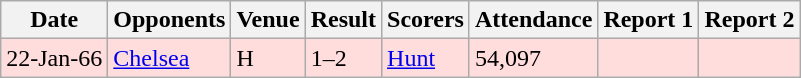<table class=wikitable>
<tr>
<th>Date</th>
<th>Opponents</th>
<th>Venue</th>
<th>Result</th>
<th>Scorers</th>
<th>Attendance</th>
<th>Report 1</th>
<th>Report 2</th>
</tr>
<tr bgcolor="#ffdddd">
<td>22-Jan-66</td>
<td><a href='#'>Chelsea</a></td>
<td>H</td>
<td>1–2</td>
<td><a href='#'>Hunt</a> </td>
<td>54,097</td>
<td></td>
<td></td>
</tr>
</table>
